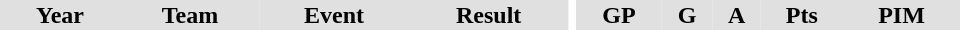<table border="0" cellpadding="1" cellspacing="0" ID="Table3" style="text-align:center; width:40em">
<tr ALIGN="center" bgcolor="#e0e0e0">
<th>Year</th>
<th>Team</th>
<th>Event</th>
<th>Result</th>
<th rowspan="99" bgcolor="#ffffff"></th>
<th>GP</th>
<th>G</th>
<th>A</th>
<th>Pts</th>
<th>PIM</th>
</tr>
</table>
